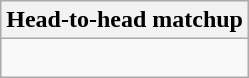<table class="wikitable collapsible collapsed">
<tr>
<th>Head-to-head matchup</th>
</tr>
<tr>
<td><br></td>
</tr>
</table>
